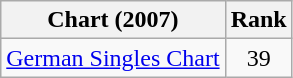<table class="wikitable sortable">
<tr>
<th>Chart (2007)</th>
<th>Rank</th>
</tr>
<tr>
<td><a href='#'>German Singles Chart</a></td>
<td style="text-align:center;">39</td>
</tr>
</table>
